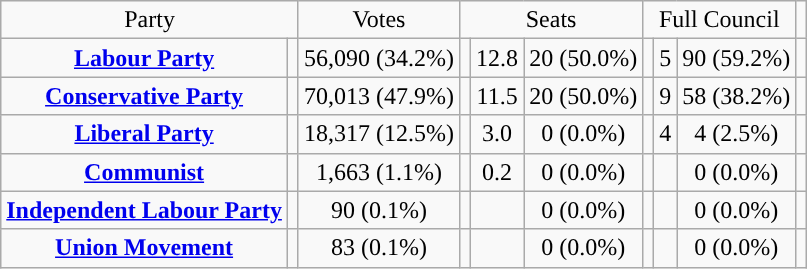<table class=wikitable style="text-align:center;">
<tr>
<td colspan=2>Party</td>
<td colspa1475n=3>Votes</td>
<td colspan=3>Seats</td>
<td colspan=3>Full Council</td>
</tr>
<tr>
<td><strong><a href='#'>Labour Party</a></strong></td>
<td style="background:"></td>
<td>56,090 (34.2%)</td>
<td></td>
<td> 12.8</td>
<td>20 (50.0%)</td>
<td></td>
<td> 5</td>
<td>90 (59.2%)</td>
<td></td>
</tr>
<tr>
<td><strong><a href='#'>Conservative Party</a></strong></td>
<td style="background:"></td>
<td>70,013 (47.9%)</td>
<td></td>
<td> 11.5</td>
<td>20 (50.0%)</td>
<td></td>
<td> 9</td>
<td>58 (38.2%)</td>
<td></td>
</tr>
<tr>
<td><strong><a href='#'>Liberal Party</a></strong></td>
<td style="background:"></td>
<td>18,317 (12.5%)</td>
<td></td>
<td> 3.0</td>
<td>0 (0.0%)</td>
<td></td>
<td> 4</td>
<td>4 (2.5%)</td>
<td></td>
</tr>
<tr>
<td><strong><a href='#'>Communist</a></strong></td>
<td style="background:"></td>
<td>1,663 (1.1%)</td>
<td></td>
<td> 0.2</td>
<td>0 (0.0%)</td>
<td></td>
<td></td>
<td>0 (0.0%)</td>
<td></td>
</tr>
<tr>
<td><strong><a href='#'>Independent Labour Party</a></strong></td>
<td style="background:"></td>
<td>90 (0.1%)</td>
<td></td>
<td></td>
<td>0 (0.0%)</td>
<td></td>
<td></td>
<td>0 (0.0%)</td>
<td></td>
</tr>
<tr>
<td><strong><a href='#'>Union Movement</a></strong></td>
<td style="background:"></td>
<td>83 (0.1%)</td>
<td></td>
<td></td>
<td>0 (0.0%)</td>
<td></td>
<td></td>
<td>0 (0.0%)</td>
<td></td>
</tr>
</table>
